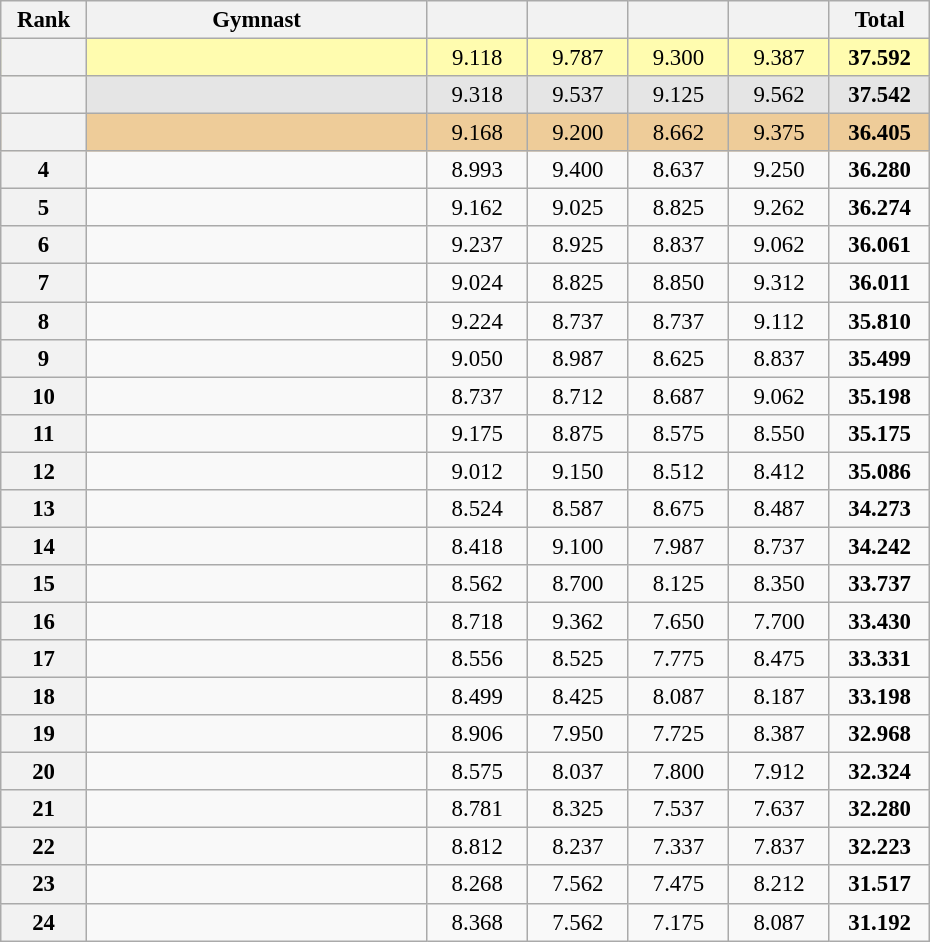<table class="wikitable sortable" style="text-align:center; font-size:95%">
<tr>
<th scope="col" style="width:50px;">Rank</th>
<th scope="col" style="width:220px;">Gymnast</th>
<th scope="col" style="width:60px;"></th>
<th scope="col" style="width:60px;"></th>
<th scope="col" style="width:60px;"></th>
<th scope="col" style="width:60px;"></th>
<th scope="col" style="width:60px;">Total</th>
</tr>
<tr style="background:#fffcaf;">
<th scope=row style="text-align:center"></th>
<td align=left></td>
<td>9.118</td>
<td>9.787</td>
<td>9.300</td>
<td>9.387</td>
<td><strong>37.592</strong></td>
</tr>
<tr style="background:#e5e5e5;">
<th scope=row style="text-align:center"></th>
<td align=left></td>
<td>9.318</td>
<td>9.537</td>
<td>9.125</td>
<td>9.562</td>
<td><strong>37.542</strong></td>
</tr>
<tr style="background:#ec9;">
<th scope=row style="text-align:center"></th>
<td align=left></td>
<td>9.168</td>
<td>9.200</td>
<td>8.662</td>
<td>9.375</td>
<td><strong>36.405</strong></td>
</tr>
<tr>
<th scope=row style="text-align:center">4</th>
<td align=left></td>
<td>8.993</td>
<td>9.400</td>
<td>8.637</td>
<td>9.250</td>
<td><strong>36.280</strong></td>
</tr>
<tr>
<th scope=row style="text-align:center">5</th>
<td align=left></td>
<td>9.162</td>
<td>9.025</td>
<td>8.825</td>
<td>9.262</td>
<td><strong>36.274</strong></td>
</tr>
<tr>
<th scope=row style="text-align:center">6</th>
<td align=left></td>
<td>9.237</td>
<td>8.925</td>
<td>8.837</td>
<td>9.062</td>
<td><strong>36.061</strong></td>
</tr>
<tr>
<th scope=row style="text-align:center">7</th>
<td align=left></td>
<td>9.024</td>
<td>8.825</td>
<td>8.850</td>
<td>9.312</td>
<td><strong>36.011</strong></td>
</tr>
<tr>
<th scope=row style="text-align:center">8</th>
<td align=left></td>
<td>9.224</td>
<td>8.737</td>
<td>8.737</td>
<td>9.112</td>
<td><strong>35.810</strong></td>
</tr>
<tr>
<th scope=row style="text-align:center">9</th>
<td align=left></td>
<td>9.050</td>
<td>8.987</td>
<td>8.625</td>
<td>8.837</td>
<td><strong>35.499</strong></td>
</tr>
<tr>
<th scope=row style="text-align:center">10</th>
<td align=left></td>
<td>8.737</td>
<td>8.712</td>
<td>8.687</td>
<td>9.062</td>
<td><strong>35.198</strong></td>
</tr>
<tr>
<th scope=row style="text-align:center">11</th>
<td align=left></td>
<td>9.175</td>
<td>8.875</td>
<td>8.575</td>
<td>8.550</td>
<td><strong>35.175</strong></td>
</tr>
<tr>
<th scope=row style="text-align:center">12</th>
<td align=left></td>
<td>9.012</td>
<td>9.150</td>
<td>8.512</td>
<td>8.412</td>
<td><strong>35.086</strong></td>
</tr>
<tr>
<th scope=row style="text-align:center">13</th>
<td align=left></td>
<td>8.524</td>
<td>8.587</td>
<td>8.675</td>
<td>8.487</td>
<td><strong>34.273</strong></td>
</tr>
<tr>
<th scope=row style="text-align:center">14</th>
<td align=left></td>
<td>8.418</td>
<td>9.100</td>
<td>7.987</td>
<td>8.737</td>
<td><strong>34.242</strong></td>
</tr>
<tr>
<th scope=row style="text-align:center">15</th>
<td align=left></td>
<td>8.562</td>
<td>8.700</td>
<td>8.125</td>
<td>8.350</td>
<td><strong>33.737</strong></td>
</tr>
<tr>
<th scope=row style="text-align:center">16</th>
<td align=left></td>
<td>8.718</td>
<td>9.362</td>
<td>7.650</td>
<td>7.700</td>
<td><strong>33.430</strong></td>
</tr>
<tr>
<th scope=row style="text-align:center">17</th>
<td align=left></td>
<td>8.556</td>
<td>8.525</td>
<td>7.775</td>
<td>8.475</td>
<td><strong>33.331</strong></td>
</tr>
<tr>
<th scope=row style="text-align:center">18</th>
<td align=left></td>
<td>8.499</td>
<td>8.425</td>
<td>8.087</td>
<td>8.187</td>
<td><strong>33.198</strong></td>
</tr>
<tr>
<th scope=row style="text-align:center">19</th>
<td align=left></td>
<td>8.906</td>
<td>7.950</td>
<td>7.725</td>
<td>8.387</td>
<td><strong>32.968</strong></td>
</tr>
<tr>
<th scope=row style="text-align:center">20</th>
<td align=left></td>
<td>8.575</td>
<td>8.037</td>
<td>7.800</td>
<td>7.912</td>
<td><strong>32.324</strong></td>
</tr>
<tr>
<th scope=row style="text-align:center">21</th>
<td align=left></td>
<td>8.781</td>
<td>8.325</td>
<td>7.537</td>
<td>7.637</td>
<td><strong>32.280</strong></td>
</tr>
<tr>
<th scope=row style="text-align:center">22</th>
<td align=left></td>
<td>8.812</td>
<td>8.237</td>
<td>7.337</td>
<td>7.837</td>
<td><strong>32.223</strong></td>
</tr>
<tr>
<th scope=row style="text-align:center">23</th>
<td align=left></td>
<td>8.268</td>
<td>7.562</td>
<td>7.475</td>
<td>8.212</td>
<td><strong>31.517</strong></td>
</tr>
<tr>
<th scope=row style="text-align:center">24</th>
<td align=left></td>
<td>8.368</td>
<td>7.562</td>
<td>7.175</td>
<td>8.087</td>
<td><strong>31.192</strong></td>
</tr>
</table>
